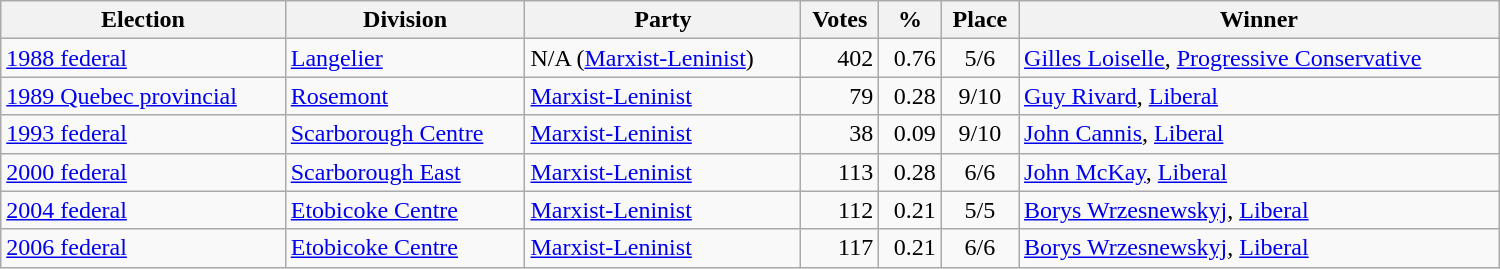<table class="wikitable" width="1000">
<tr>
<th align="left">Election</th>
<th align="left">Division</th>
<th align="left">Party</th>
<th align="right">Votes</th>
<th align="right">%</th>
<th align="center">Place</th>
<th align="center">Winner</th>
</tr>
<tr>
<td align="left"><a href='#'>1988 federal</a></td>
<td align="left"><a href='#'>Langelier</a></td>
<td align="left">N/A (<a href='#'>Marxist-Leninist</a>)</td>
<td align="right">402</td>
<td align="right">0.76</td>
<td align="center">5/6</td>
<td align="left"><a href='#'>Gilles Loiselle</a>, <a href='#'>Progressive Conservative</a></td>
</tr>
<tr>
<td align="left"><a href='#'>1989 Quebec provincial</a></td>
<td align="left"><a href='#'>Rosemont</a></td>
<td align="left"><a href='#'>Marxist-Leninist</a></td>
<td align="right">79</td>
<td align="right">0.28</td>
<td align="center">9/10</td>
<td align="left"><a href='#'>Guy Rivard</a>, <a href='#'>Liberal</a></td>
</tr>
<tr>
<td align="left"><a href='#'>1993 federal</a></td>
<td align="left"><a href='#'>Scarborough Centre</a></td>
<td align="left"><a href='#'>Marxist-Leninist</a></td>
<td align="right">38</td>
<td align="right">0.09</td>
<td align="center">9/10</td>
<td align="left"><a href='#'>John Cannis</a>, <a href='#'>Liberal</a></td>
</tr>
<tr>
<td align="left"><a href='#'>2000 federal</a></td>
<td align="left"><a href='#'>Scarborough East</a></td>
<td align="left"><a href='#'>Marxist-Leninist</a></td>
<td align="right">113</td>
<td align="right">0.28</td>
<td align="center">6/6</td>
<td align="left"><a href='#'>John McKay</a>, <a href='#'>Liberal</a></td>
</tr>
<tr>
<td align="left"><a href='#'>2004 federal</a></td>
<td align="left"><a href='#'>Etobicoke Centre</a></td>
<td align="left"><a href='#'>Marxist-Leninist</a></td>
<td align="right">112</td>
<td align="right">0.21</td>
<td align="center">5/5</td>
<td align="left"><a href='#'>Borys Wrzesnewskyj</a>, <a href='#'>Liberal</a></td>
</tr>
<tr>
<td align="left"><a href='#'>2006 federal</a></td>
<td align="left"><a href='#'>Etobicoke Centre</a></td>
<td align="left"><a href='#'>Marxist-Leninist</a></td>
<td align="right">117</td>
<td align="right">0.21</td>
<td align="center">6/6</td>
<td align="left"><a href='#'>Borys Wrzesnewskyj</a>, <a href='#'>Liberal</a></td>
</tr>
</table>
